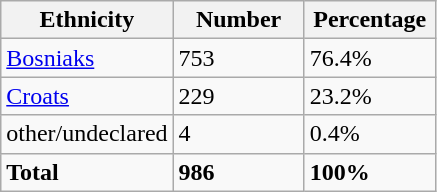<table class="wikitable">
<tr>
<th width="100px">Ethnicity</th>
<th width="80px">Number</th>
<th width="80px">Percentage</th>
</tr>
<tr>
<td><a href='#'>Bosniaks</a></td>
<td>753</td>
<td>76.4%</td>
</tr>
<tr>
<td><a href='#'>Croats</a></td>
<td>229</td>
<td>23.2%</td>
</tr>
<tr>
<td>other/undeclared</td>
<td>4</td>
<td>0.4%</td>
</tr>
<tr>
<td><strong>Total</strong></td>
<td><strong>986</strong></td>
<td><strong>100%</strong></td>
</tr>
</table>
